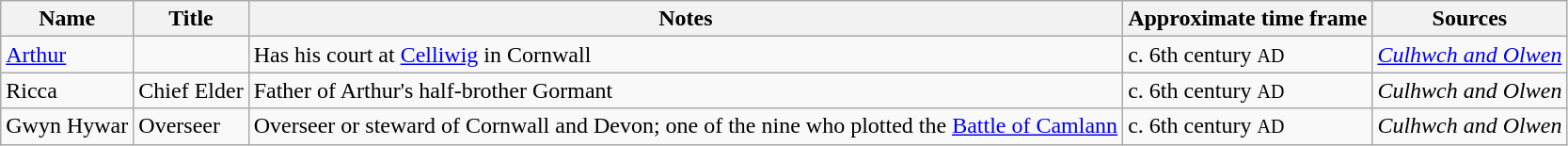<table class="wikitable">
<tr>
<th>Name</th>
<th>Title</th>
<th>Notes</th>
<th>Approximate time frame</th>
<th>Sources</th>
</tr>
<tr>
<td><a href='#'>Arthur</a></td>
<td></td>
<td>Has his court at <a href='#'>Celliwig</a> in Cornwall</td>
<td>c. 6th century <small>AD</small></td>
<td><em><a href='#'>Culhwch and Olwen</a></em></td>
</tr>
<tr>
<td>Ricca</td>
<td>Chief Elder</td>
<td>Father of Arthur's half-brother Gormant</td>
<td>c. 6th century <small>AD</small></td>
<td><em>Culhwch and Olwen</em></td>
</tr>
<tr>
<td>Gwyn Hywar</td>
<td>Overseer</td>
<td>Overseer or steward of Cornwall and Devon; one of the nine who plotted the <a href='#'>Battle of Camlann</a></td>
<td>c. 6th century <small>AD</small></td>
<td><em>Culhwch and Olwen</em></td>
</tr>
</table>
